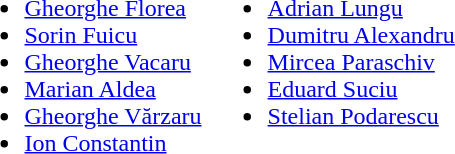<table>
<tr style="vertical-align:top">
<td><br><ul><li><a href='#'>Gheorghe Florea</a></li><li><a href='#'>Sorin Fuicu</a></li><li><a href='#'>Gheorghe Vacaru</a></li><li><a href='#'>Marian Aldea</a></li><li><a href='#'>Gheorghe Vărzaru</a></li><li><a href='#'>Ion Constantin</a></li></ul></td>
<td><br><ul><li><a href='#'>Adrian Lungu</a></li><li><a href='#'>Dumitru Alexandru</a></li><li><a href='#'>Mircea Paraschiv</a></li><li><a href='#'>Eduard Suciu</a></li><li><a href='#'>Stelian Podarescu</a></li></ul></td>
</tr>
</table>
